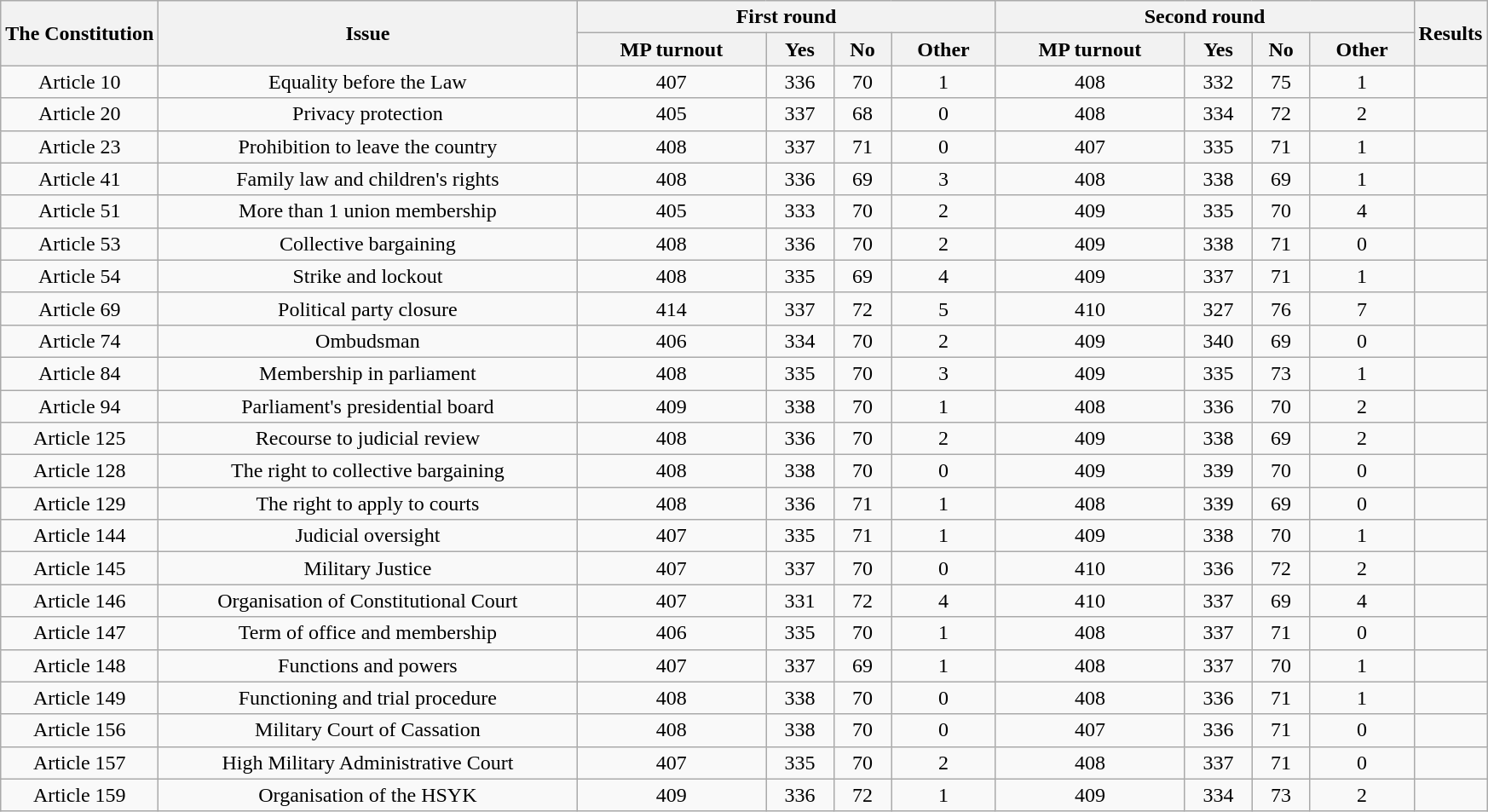<table class="wikitable" style="text-align:center">
<tr>
<th rowspan="2">The Constitution</th>
<th rowspan="2" style="width:20em">Issue</th>
<th rowspan="1" colspan="4" style="width:20em">First round</th>
<th rowspan="1" colspan="4" style="width:20em">Second round</th>
<th rowspan="2">Results</th>
</tr>
<tr>
<th>MP turnout</th>
<th>Yes</th>
<th>No</th>
<th>Other</th>
<th>MP turnout</th>
<th>Yes</th>
<th>No</th>
<th>Other</th>
</tr>
<tr>
<td>Article 10</td>
<td>Equality before the Law</td>
<td>407</td>
<td>336</td>
<td>70</td>
<td>1</td>
<td>408</td>
<td>332</td>
<td>75</td>
<td>1</td>
<td></td>
</tr>
<tr>
<td>Article 20</td>
<td>Privacy protection</td>
<td>405</td>
<td>337</td>
<td>68</td>
<td>0</td>
<td>408</td>
<td>334</td>
<td>72</td>
<td>2</td>
<td></td>
</tr>
<tr>
<td>Article 23</td>
<td>Prohibition to leave the country</td>
<td>408</td>
<td>337</td>
<td>71</td>
<td>0</td>
<td>407</td>
<td>335</td>
<td>71</td>
<td>1</td>
<td></td>
</tr>
<tr>
<td>Article 41</td>
<td>Family law and children's rights</td>
<td>408</td>
<td>336</td>
<td>69</td>
<td>3</td>
<td>408</td>
<td>338</td>
<td>69</td>
<td>1</td>
<td></td>
</tr>
<tr>
<td>Article 51</td>
<td>More than 1 union membership</td>
<td>405</td>
<td>333</td>
<td>70</td>
<td>2</td>
<td>409</td>
<td>335</td>
<td>70</td>
<td>4</td>
<td></td>
</tr>
<tr>
<td>Article 53</td>
<td>Collective bargaining</td>
<td>408</td>
<td>336</td>
<td>70</td>
<td>2</td>
<td>409</td>
<td>338</td>
<td>71</td>
<td>0</td>
<td></td>
</tr>
<tr>
<td>Article 54</td>
<td>Strike and lockout</td>
<td>408</td>
<td>335</td>
<td>69</td>
<td>4</td>
<td>409</td>
<td>337</td>
<td>71</td>
<td>1</td>
<td></td>
</tr>
<tr>
<td>Article 69</td>
<td>Political party closure</td>
<td>414</td>
<td>337</td>
<td>72</td>
<td>5</td>
<td>410</td>
<td>327</td>
<td>76</td>
<td>7</td>
<td></td>
</tr>
<tr>
<td>Article 74</td>
<td>Ombudsman</td>
<td>406</td>
<td>334</td>
<td>70</td>
<td>2</td>
<td>409</td>
<td>340</td>
<td>69</td>
<td>0</td>
<td></td>
</tr>
<tr>
<td>Article 84</td>
<td>Membership in parliament</td>
<td>408</td>
<td>335</td>
<td>70</td>
<td>3</td>
<td>409</td>
<td>335</td>
<td>73</td>
<td>1</td>
<td></td>
</tr>
<tr>
<td>Article 94</td>
<td>Parliament's presidential board</td>
<td>409</td>
<td>338</td>
<td>70</td>
<td>1</td>
<td>408</td>
<td>336</td>
<td>70</td>
<td>2</td>
<td></td>
</tr>
<tr>
<td>Article 125</td>
<td>Recourse to judicial review</td>
<td>408</td>
<td>336</td>
<td>70</td>
<td>2</td>
<td>409</td>
<td>338</td>
<td>69</td>
<td>2</td>
<td></td>
</tr>
<tr>
<td>Article 128</td>
<td>The right to collective bargaining</td>
<td>408</td>
<td>338</td>
<td>70</td>
<td>0</td>
<td>409</td>
<td>339</td>
<td>70</td>
<td>0</td>
<td></td>
</tr>
<tr>
<td>Article 129</td>
<td>The right to apply to courts</td>
<td>408</td>
<td>336</td>
<td>71</td>
<td>1</td>
<td>408</td>
<td>339</td>
<td>69</td>
<td>0</td>
<td></td>
</tr>
<tr>
<td>Article 144</td>
<td>Judicial oversight</td>
<td>407</td>
<td>335</td>
<td>71</td>
<td>1</td>
<td>409</td>
<td>338</td>
<td>70</td>
<td>1</td>
<td></td>
</tr>
<tr>
<td>Article 145</td>
<td>Military Justice</td>
<td>407</td>
<td>337</td>
<td>70</td>
<td>0</td>
<td>410</td>
<td>336</td>
<td>72</td>
<td>2</td>
<td></td>
</tr>
<tr>
<td>Article 146</td>
<td>Organisation of Constitutional Court</td>
<td>407</td>
<td>331</td>
<td>72</td>
<td>4</td>
<td>410</td>
<td>337</td>
<td>69</td>
<td>4</td>
<td></td>
</tr>
<tr>
<td>Article 147</td>
<td>Term of office and membership</td>
<td>406</td>
<td>335</td>
<td>70</td>
<td>1</td>
<td>408</td>
<td>337</td>
<td>71</td>
<td>0</td>
<td></td>
</tr>
<tr>
<td>Article 148</td>
<td>Functions and powers</td>
<td>407</td>
<td>337</td>
<td>69</td>
<td>1</td>
<td>408</td>
<td>337</td>
<td>70</td>
<td>1</td>
<td></td>
</tr>
<tr>
<td>Article 149</td>
<td>Functioning and trial procedure</td>
<td>408</td>
<td>338</td>
<td>70</td>
<td>0</td>
<td>408</td>
<td>336</td>
<td>71</td>
<td>1</td>
<td></td>
</tr>
<tr>
<td>Article 156</td>
<td>Military Court of Cassation</td>
<td>408</td>
<td>338</td>
<td>70</td>
<td>0</td>
<td>407</td>
<td>336</td>
<td>71</td>
<td>0</td>
<td></td>
</tr>
<tr>
<td>Article 157</td>
<td>High Military Administrative Court</td>
<td>407</td>
<td>335</td>
<td>70</td>
<td>2</td>
<td>408</td>
<td>337</td>
<td>71</td>
<td>0</td>
<td></td>
</tr>
<tr>
<td>Article 159</td>
<td>Organisation of the HSYK</td>
<td>409</td>
<td>336</td>
<td>72</td>
<td>1</td>
<td>409</td>
<td>334</td>
<td>73</td>
<td>2</td>
<td></td>
</tr>
</table>
